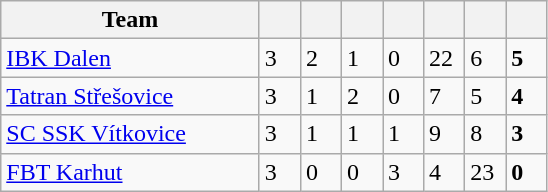<table class="wikitable">
<tr>
<th width=165>Team</th>
<th width=20></th>
<th width=20></th>
<th width=20></th>
<th width=20></th>
<th width=20></th>
<th width=20></th>
<th width=20></th>
</tr>
<tr>
<td style="text-align:left;"><a href='#'>IBK Dalen</a></td>
<td>3</td>
<td>2</td>
<td>1</td>
<td>0</td>
<td>22</td>
<td>6</td>
<td><strong>5</strong></td>
</tr>
<tr>
<td style="text-align:left;"><a href='#'>Tatran Střešovice</a>   </td>
<td>3</td>
<td>1</td>
<td>2</td>
<td>0</td>
<td>7</td>
<td>5</td>
<td><strong>4</strong></td>
</tr>
<tr>
<td style="text-align:left;"><a href='#'>SC SSK Vítkovice</a></td>
<td>3</td>
<td>1</td>
<td>1</td>
<td>1</td>
<td>9</td>
<td>8</td>
<td><strong>3</strong></td>
</tr>
<tr>
<td style="text-align:left;"><a href='#'>FBT Karhut</a></td>
<td>3</td>
<td>0</td>
<td>0</td>
<td>3</td>
<td>4</td>
<td>23</td>
<td><strong>0</strong></td>
</tr>
</table>
